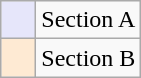<table class=wikitable>
<tr>
<td style=width:1em bgcolor=E6E6FA></td>
<td>Section A</td>
</tr>
<tr>
<td style=width:1em bgcolor=FEEAD3></td>
<td>Section B</td>
</tr>
</table>
